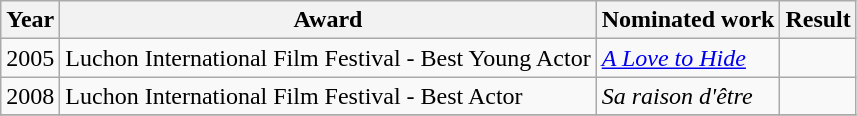<table class = "wikitable">
<tr>
<th>Year</th>
<th>Award</th>
<th>Nominated work</th>
<th>Result</th>
</tr>
<tr>
<td>2005</td>
<td>Luchon International Film Festival - Best Young Actor</td>
<td><em><a href='#'>A Love to Hide</a></em></td>
<td></td>
</tr>
<tr>
<td>2008</td>
<td>Luchon International Film Festival - Best Actor</td>
<td><em>Sa raison d'être</em></td>
<td></td>
</tr>
<tr>
</tr>
</table>
